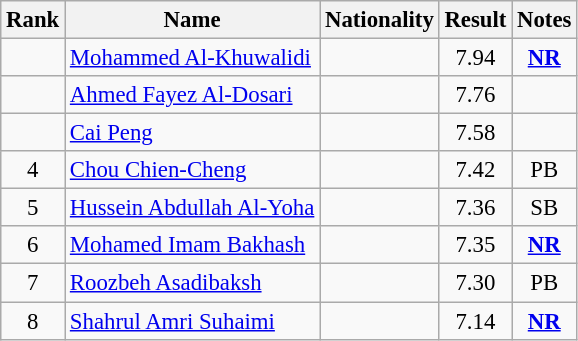<table class="wikitable sortable" style="text-align:center;font-size:95%">
<tr>
<th>Rank</th>
<th>Name</th>
<th>Nationality</th>
<th>Result</th>
<th>Notes</th>
</tr>
<tr>
<td></td>
<td style="text-align:left;"><a href='#'>Mohammed Al-Khuwalidi</a></td>
<td style="text-align:left;"></td>
<td>7.94</td>
<td><strong><a href='#'>NR</a></strong></td>
</tr>
<tr>
<td></td>
<td style="text-align:left;"><a href='#'>Ahmed Fayez Al-Dosari</a></td>
<td style="text-align:left;"></td>
<td>7.76</td>
<td></td>
</tr>
<tr>
<td></td>
<td style="text-align:left;"><a href='#'>Cai Peng</a></td>
<td style="text-align:left;"></td>
<td>7.58</td>
<td></td>
</tr>
<tr>
<td>4</td>
<td style="text-align:left;"><a href='#'>Chou Chien-Cheng</a></td>
<td style="text-align:left;"></td>
<td>7.42</td>
<td>PB</td>
</tr>
<tr>
<td>5</td>
<td style="text-align:left;"><a href='#'>Hussein Abdullah Al-Yoha</a></td>
<td style="text-align:left;"></td>
<td>7.36</td>
<td>SB</td>
</tr>
<tr>
<td>6</td>
<td style="text-align:left;"><a href='#'>Mohamed Imam Bakhash</a></td>
<td style="text-align:left;"></td>
<td>7.35</td>
<td><strong><a href='#'>NR</a></strong></td>
</tr>
<tr>
<td>7</td>
<td style="text-align:left;"><a href='#'>Roozbeh Asadibaksh</a></td>
<td style="text-align:left;"></td>
<td>7.30</td>
<td>PB</td>
</tr>
<tr>
<td>8</td>
<td style="text-align:left;"><a href='#'>Shahrul Amri Suhaimi</a></td>
<td style="text-align:left;"></td>
<td>7.14</td>
<td><strong><a href='#'>NR</a></strong></td>
</tr>
</table>
